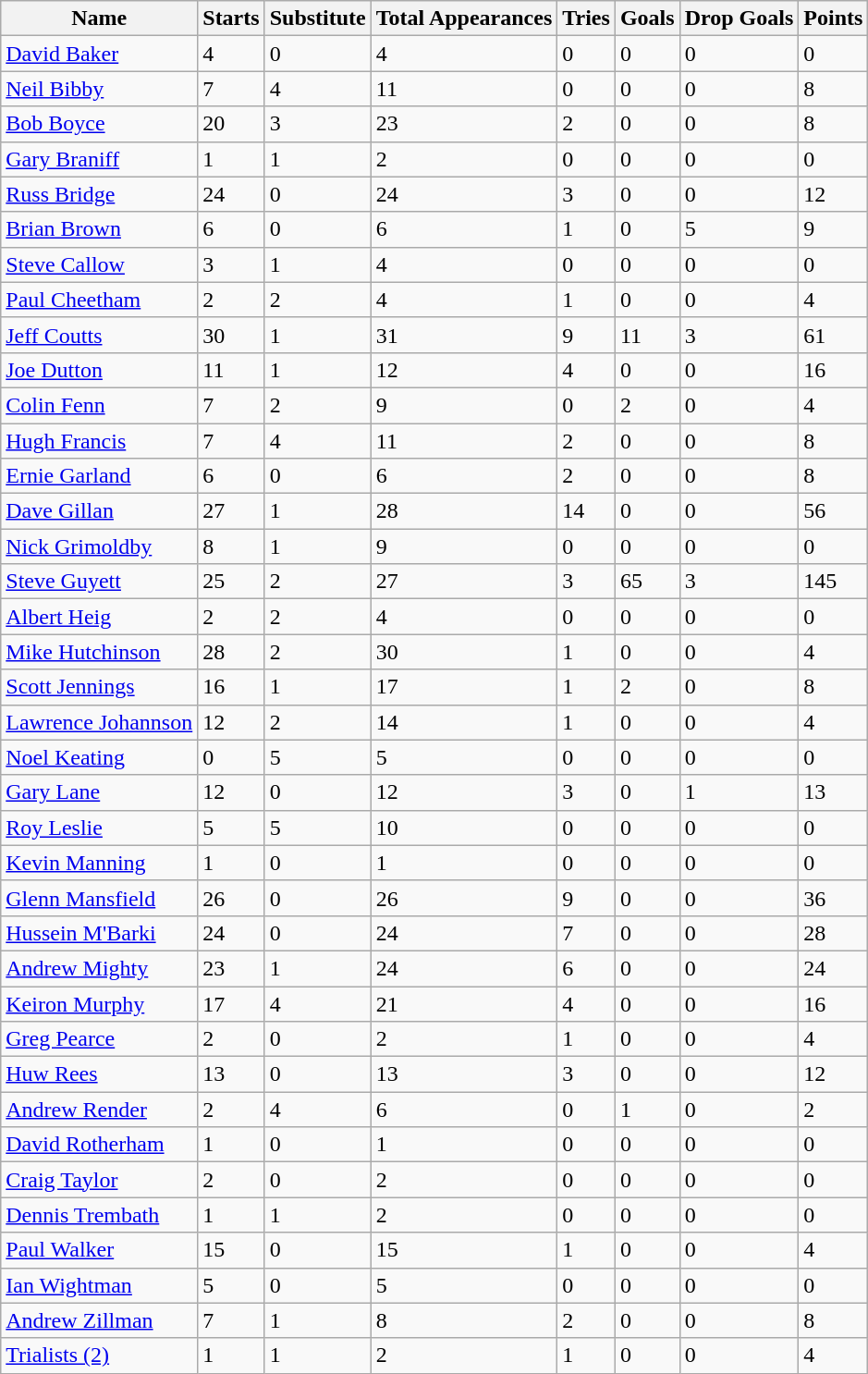<table class="wikitable sortable">
<tr>
<th>Name</th>
<th>Starts</th>
<th>Substitute</th>
<th>Total Appearances</th>
<th>Tries</th>
<th>Goals</th>
<th>Drop Goals</th>
<th>Points</th>
</tr>
<tr>
<td><a href='#'>David Baker</a></td>
<td>4</td>
<td>0</td>
<td>4</td>
<td>0</td>
<td>0</td>
<td>0</td>
<td>0</td>
</tr>
<tr>
<td><a href='#'>Neil Bibby</a></td>
<td>7</td>
<td>4</td>
<td>11</td>
<td>0</td>
<td>0</td>
<td>0</td>
<td>8</td>
</tr>
<tr>
<td><a href='#'>Bob Boyce</a></td>
<td>20</td>
<td>3</td>
<td>23</td>
<td>2</td>
<td>0</td>
<td>0</td>
<td>8</td>
</tr>
<tr>
<td><a href='#'>Gary Braniff</a></td>
<td>1</td>
<td>1</td>
<td>2</td>
<td>0</td>
<td>0</td>
<td>0</td>
<td>0</td>
</tr>
<tr>
<td><a href='#'>Russ Bridge</a></td>
<td>24</td>
<td>0</td>
<td>24</td>
<td>3</td>
<td>0</td>
<td>0</td>
<td>12</td>
</tr>
<tr>
<td><a href='#'>Brian Brown</a></td>
<td>6</td>
<td>0</td>
<td>6</td>
<td>1</td>
<td>0</td>
<td>5</td>
<td>9</td>
</tr>
<tr>
<td><a href='#'>Steve Callow</a></td>
<td>3</td>
<td>1</td>
<td>4</td>
<td>0</td>
<td>0</td>
<td>0</td>
<td>0</td>
</tr>
<tr>
<td><a href='#'>Paul Cheetham</a></td>
<td>2</td>
<td>2</td>
<td>4</td>
<td>1</td>
<td>0</td>
<td>0</td>
<td>4</td>
</tr>
<tr>
<td><a href='#'>Jeff Coutts</a></td>
<td>30</td>
<td>1</td>
<td>31</td>
<td>9</td>
<td>11</td>
<td>3</td>
<td>61</td>
</tr>
<tr>
<td><a href='#'>Joe Dutton</a></td>
<td>11</td>
<td>1</td>
<td>12</td>
<td>4</td>
<td>0</td>
<td>0</td>
<td>16</td>
</tr>
<tr>
<td><a href='#'>Colin Fenn</a></td>
<td>7</td>
<td>2</td>
<td>9</td>
<td>0</td>
<td>2</td>
<td>0</td>
<td>4</td>
</tr>
<tr>
<td><a href='#'>Hugh Francis</a></td>
<td>7</td>
<td>4</td>
<td>11</td>
<td>2</td>
<td>0</td>
<td>0</td>
<td>8</td>
</tr>
<tr>
<td><a href='#'>Ernie Garland</a></td>
<td>6</td>
<td>0</td>
<td>6</td>
<td>2</td>
<td>0</td>
<td>0</td>
<td>8</td>
</tr>
<tr>
<td><a href='#'>Dave Gillan</a></td>
<td>27</td>
<td>1</td>
<td>28</td>
<td>14</td>
<td>0</td>
<td>0</td>
<td>56</td>
</tr>
<tr>
<td><a href='#'>Nick Grimoldby</a></td>
<td>8</td>
<td>1</td>
<td>9</td>
<td>0</td>
<td>0</td>
<td>0</td>
<td>0</td>
</tr>
<tr>
<td><a href='#'>Steve Guyett</a></td>
<td>25</td>
<td>2</td>
<td>27</td>
<td>3</td>
<td>65</td>
<td>3</td>
<td>145</td>
</tr>
<tr>
<td><a href='#'>Albert Heig</a></td>
<td>2</td>
<td>2</td>
<td>4</td>
<td>0</td>
<td>0</td>
<td>0</td>
<td>0</td>
</tr>
<tr>
<td><a href='#'>Mike Hutchinson</a></td>
<td>28</td>
<td>2</td>
<td>30</td>
<td>1</td>
<td>0</td>
<td>0</td>
<td>4</td>
</tr>
<tr>
<td><a href='#'>Scott Jennings</a></td>
<td>16</td>
<td>1</td>
<td>17</td>
<td>1</td>
<td>2</td>
<td>0</td>
<td>8</td>
</tr>
<tr>
<td><a href='#'>Lawrence Johannson</a></td>
<td>12</td>
<td>2</td>
<td>14</td>
<td>1</td>
<td>0</td>
<td>0</td>
<td>4</td>
</tr>
<tr>
<td><a href='#'>Noel Keating</a></td>
<td>0</td>
<td>5</td>
<td>5</td>
<td>0</td>
<td>0</td>
<td>0</td>
<td>0</td>
</tr>
<tr>
<td><a href='#'>Gary Lane</a></td>
<td>12</td>
<td>0</td>
<td>12</td>
<td>3</td>
<td>0</td>
<td>1</td>
<td>13</td>
</tr>
<tr>
<td><a href='#'>Roy Leslie</a></td>
<td>5</td>
<td>5</td>
<td>10</td>
<td>0</td>
<td>0</td>
<td>0</td>
<td>0</td>
</tr>
<tr>
<td><a href='#'>Kevin Manning</a></td>
<td>1</td>
<td>0</td>
<td>1</td>
<td>0</td>
<td>0</td>
<td>0</td>
<td>0</td>
</tr>
<tr>
<td><a href='#'>Glenn Mansfield</a></td>
<td>26</td>
<td>0</td>
<td>26</td>
<td>9</td>
<td>0</td>
<td>0</td>
<td>36</td>
</tr>
<tr>
<td><a href='#'>Hussein M'Barki</a></td>
<td>24</td>
<td>0</td>
<td>24</td>
<td>7</td>
<td>0</td>
<td>0</td>
<td>28</td>
</tr>
<tr>
<td><a href='#'>Andrew Mighty</a></td>
<td>23</td>
<td>1</td>
<td>24</td>
<td>6</td>
<td>0</td>
<td>0</td>
<td>24</td>
</tr>
<tr>
<td><a href='#'>Keiron Murphy</a></td>
<td>17</td>
<td>4</td>
<td>21</td>
<td>4</td>
<td>0</td>
<td>0</td>
<td>16</td>
</tr>
<tr>
<td><a href='#'>Greg Pearce</a></td>
<td>2</td>
<td>0</td>
<td>2</td>
<td>1</td>
<td>0</td>
<td>0</td>
<td>4</td>
</tr>
<tr>
<td><a href='#'>Huw Rees</a></td>
<td>13</td>
<td>0</td>
<td>13</td>
<td>3</td>
<td>0</td>
<td>0</td>
<td>12</td>
</tr>
<tr>
<td><a href='#'>Andrew Render</a></td>
<td>2</td>
<td>4</td>
<td>6</td>
<td>0</td>
<td>1</td>
<td>0</td>
<td>2</td>
</tr>
<tr>
<td><a href='#'>David Rotherham</a></td>
<td>1</td>
<td>0</td>
<td>1</td>
<td>0</td>
<td>0</td>
<td>0</td>
<td>0</td>
</tr>
<tr>
<td><a href='#'>Craig Taylor</a></td>
<td>2</td>
<td>0</td>
<td>2</td>
<td>0</td>
<td>0</td>
<td>0</td>
<td>0</td>
</tr>
<tr>
<td><a href='#'>Dennis Trembath</a></td>
<td>1</td>
<td>1</td>
<td>2</td>
<td>0</td>
<td>0</td>
<td>0</td>
<td>0</td>
</tr>
<tr>
<td><a href='#'>Paul Walker</a></td>
<td>15</td>
<td>0</td>
<td>15</td>
<td>1</td>
<td>0</td>
<td>0</td>
<td>4</td>
</tr>
<tr>
<td><a href='#'>Ian Wightman</a></td>
<td>5</td>
<td>0</td>
<td>5</td>
<td>0</td>
<td>0</td>
<td>0</td>
<td>0</td>
</tr>
<tr>
<td><a href='#'>Andrew Zillman</a></td>
<td>7</td>
<td>1</td>
<td>8</td>
<td>2</td>
<td>0</td>
<td>0</td>
<td>8</td>
</tr>
<tr>
<td><a href='#'>Trialists (2)</a></td>
<td>1</td>
<td>1</td>
<td>2</td>
<td>1</td>
<td>0</td>
<td>0</td>
<td>4</td>
</tr>
</table>
